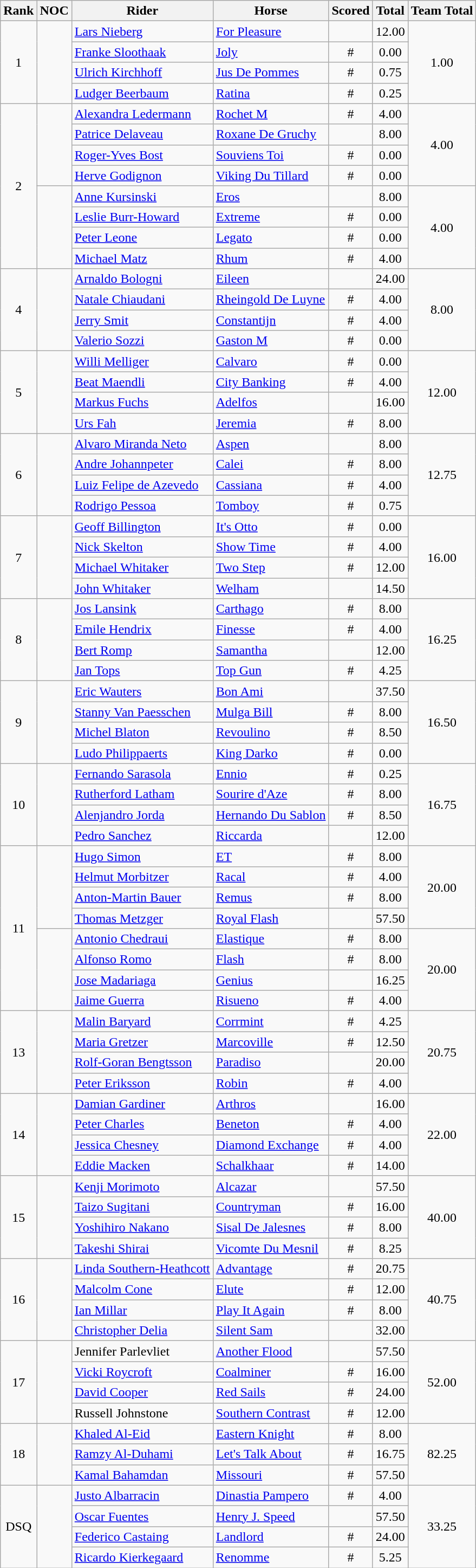<table class="wikitable" style="text-align:center;">
<tr>
<th rowspan=1>Rank</th>
<th rowspan=1>NOC</th>
<th rowspan=1>Rider</th>
<th rowspan=1>Horse</th>
<th rowspan=1>Scored</th>
<th rowspan=1>Total</th>
<th rowspan=1>Team Total</th>
</tr>
<tr>
<td rowspan=4 valign=middle>1</td>
<td rowspan=4 align=middle></td>
<td align="left"><a href='#'>Lars Nieberg</a></td>
<td align="left"><a href='#'>For Pleasure</a></td>
<td></td>
<td>12.00</td>
<td rowspan=4>1.00</td>
</tr>
<tr>
<td align="left"><a href='#'>Franke Sloothaak</a></td>
<td align="left"><a href='#'>Joly</a></td>
<td>#</td>
<td>0.00</td>
</tr>
<tr>
<td align="left"><a href='#'>Ulrich Kirchhoff</a></td>
<td align="left"><a href='#'>Jus De Pommes</a></td>
<td>#</td>
<td>0.75</td>
</tr>
<tr>
<td align="left"><a href='#'>Ludger Beerbaum</a></td>
<td align="left"><a href='#'>Ratina</a></td>
<td>#</td>
<td>0.25</td>
</tr>
<tr>
<td rowspan=8 valign=middle>2</td>
<td rowspan=4 align=middle></td>
<td align="left"><a href='#'>Alexandra Ledermann</a></td>
<td align="left"><a href='#'>Rochet M</a></td>
<td>#</td>
<td>4.00</td>
<td rowspan=4>4.00</td>
</tr>
<tr>
<td align="left"><a href='#'>Patrice Delaveau</a></td>
<td align="left"><a href='#'>Roxane De Gruchy</a></td>
<td></td>
<td>8.00</td>
</tr>
<tr>
<td align="left"><a href='#'>Roger-Yves Bost</a></td>
<td align="left"><a href='#'>Souviens Toi</a></td>
<td>#</td>
<td>0.00</td>
</tr>
<tr>
<td align="left"><a href='#'>Herve Godignon</a></td>
<td align="left"><a href='#'>Viking Du Tillard</a></td>
<td>#</td>
<td>0.00</td>
</tr>
<tr>
<td rowspan=4 align=middle></td>
<td align="left"><a href='#'>Anne Kursinski</a></td>
<td align="left"><a href='#'>Eros</a></td>
<td></td>
<td>8.00</td>
<td rowspan=4>4.00</td>
</tr>
<tr>
<td align="left"><a href='#'>Leslie Burr-Howard</a></td>
<td align="left"><a href='#'>Extreme</a></td>
<td>#</td>
<td>0.00</td>
</tr>
<tr>
<td align="left"><a href='#'>Peter Leone</a></td>
<td align="left"><a href='#'>Legato</a></td>
<td>#</td>
<td>0.00</td>
</tr>
<tr>
<td align="left"><a href='#'>Michael Matz</a></td>
<td align="left"><a href='#'>Rhum</a></td>
<td>#</td>
<td>4.00</td>
</tr>
<tr>
<td rowspan=4 valign=middle>4</td>
<td rowspan=4 align=middle></td>
<td align="left"><a href='#'>Arnaldo Bologni</a></td>
<td align="left"><a href='#'>Eileen</a></td>
<td></td>
<td>24.00</td>
<td rowspan=4>8.00</td>
</tr>
<tr>
<td align="left"><a href='#'>Natale Chiaudani</a></td>
<td align="left"><a href='#'>Rheingold De Luyne</a></td>
<td>#</td>
<td>4.00</td>
</tr>
<tr>
<td align="left"><a href='#'>Jerry Smit</a></td>
<td align="left"><a href='#'>Constantijn</a></td>
<td>#</td>
<td>4.00</td>
</tr>
<tr>
<td align="left"><a href='#'>Valerio Sozzi</a></td>
<td align="left"><a href='#'>Gaston M</a></td>
<td>#</td>
<td>0.00</td>
</tr>
<tr>
<td rowspan=4 valign=middle>5</td>
<td rowspan=4  align=middle></td>
<td align="left"><a href='#'>Willi Melliger</a></td>
<td align="left"><a href='#'>Calvaro</a></td>
<td>#</td>
<td>0.00</td>
<td rowspan=4>12.00</td>
</tr>
<tr>
<td align="left"><a href='#'>Beat Maendli</a></td>
<td align="left"><a href='#'>City Banking</a></td>
<td>#</td>
<td>4.00</td>
</tr>
<tr>
<td align="left"><a href='#'>Markus Fuchs</a></td>
<td align="left"><a href='#'>Adelfos</a></td>
<td></td>
<td>16.00</td>
</tr>
<tr>
<td align="left"><a href='#'>Urs Fah</a></td>
<td align="left"><a href='#'>Jeremia</a></td>
<td>#</td>
<td>8.00</td>
</tr>
<tr>
<td rowspan=4 valign=middle>6</td>
<td rowspan=4 align=middle></td>
<td align="left"><a href='#'>Alvaro Miranda Neto</a></td>
<td align="left"><a href='#'>Aspen</a></td>
<td></td>
<td>8.00</td>
<td rowspan=4>12.75</td>
</tr>
<tr>
<td align="left"><a href='#'>Andre Johannpeter</a></td>
<td align="left"><a href='#'>Calei</a></td>
<td>#</td>
<td>8.00</td>
</tr>
<tr>
<td align="left"><a href='#'>Luiz Felipe de Azevedo</a></td>
<td align="left"><a href='#'>Cassiana</a></td>
<td>#</td>
<td>4.00</td>
</tr>
<tr>
<td align="left"><a href='#'>Rodrigo Pessoa</a></td>
<td align="left"><a href='#'>Tomboy</a></td>
<td>#</td>
<td>0.75</td>
</tr>
<tr>
<td rowspan=4 align=middle>7</td>
<td rowspan=4 align=middle></td>
<td align="left"><a href='#'>Geoff Billington</a></td>
<td align="left"><a href='#'>It's Otto</a></td>
<td>#</td>
<td>0.00</td>
<td rowspan=4>16.00</td>
</tr>
<tr>
<td align="left"><a href='#'>Nick Skelton</a></td>
<td align="left"><a href='#'>Show Time</a></td>
<td>#</td>
<td>4.00</td>
</tr>
<tr>
<td align="left"><a href='#'>Michael Whitaker</a></td>
<td align="left"><a href='#'>Two Step</a></td>
<td>#</td>
<td>12.00</td>
</tr>
<tr>
<td align="left"><a href='#'>John Whitaker</a></td>
<td align="left"><a href='#'>Welham</a></td>
<td></td>
<td>14.50</td>
</tr>
<tr>
<td rowspan=4 valign=middle>8</td>
<td rowspan=4 align=middle></td>
<td align="left"><a href='#'>Jos Lansink</a></td>
<td align="left"><a href='#'>Carthago</a></td>
<td>#</td>
<td>8.00</td>
<td rowspan=4>16.25</td>
</tr>
<tr>
<td align="left"><a href='#'>Emile Hendrix</a></td>
<td align="left"><a href='#'>Finesse</a></td>
<td>#</td>
<td>4.00</td>
</tr>
<tr>
<td align="left"><a href='#'>Bert Romp</a></td>
<td align="left"><a href='#'>Samantha</a></td>
<td></td>
<td>12.00</td>
</tr>
<tr>
<td align="left"><a href='#'>Jan Tops</a></td>
<td align="left"><a href='#'>Top Gun</a></td>
<td>#</td>
<td>4.25</td>
</tr>
<tr>
<td rowspan=4 valign=middle>9</td>
<td rowspan=4 align=middle></td>
<td align="left"><a href='#'>Eric Wauters</a></td>
<td align="left"><a href='#'>Bon Ami</a></td>
<td></td>
<td>37.50</td>
<td rowspan=4>16.50</td>
</tr>
<tr>
<td align="left"><a href='#'>Stanny Van Paesschen</a></td>
<td align="left"><a href='#'>Mulga Bill</a></td>
<td>#</td>
<td>8.00</td>
</tr>
<tr>
<td align="left"><a href='#'>Michel Blaton</a></td>
<td align="left"><a href='#'>Revoulino</a></td>
<td>#</td>
<td>8.50</td>
</tr>
<tr>
<td align="left"><a href='#'>Ludo Philippaerts</a></td>
<td align="left"><a href='#'>King Darko</a></td>
<td>#</td>
<td>0.00</td>
</tr>
<tr>
<td rowspan=4 valign=middle>10</td>
<td rowspan=4 align=middle></td>
<td align="left"><a href='#'>Fernando Sarasola</a></td>
<td align="left"><a href='#'>Ennio</a></td>
<td>#</td>
<td>0.25</td>
<td rowspan=4>16.75</td>
</tr>
<tr>
<td align="left"><a href='#'>Rutherford Latham</a></td>
<td align="left"><a href='#'>Sourire d'Aze</a></td>
<td>#</td>
<td>8.00</td>
</tr>
<tr>
<td align="left"><a href='#'>Alenjandro Jorda</a></td>
<td align="left"><a href='#'>Hernando Du Sablon</a></td>
<td>#</td>
<td>8.50</td>
</tr>
<tr>
<td align="left"><a href='#'>Pedro Sanchez</a></td>
<td align="left"><a href='#'>Riccarda</a></td>
<td></td>
<td>12.00</td>
</tr>
<tr>
<td rowspan=8 valign=middle>11</td>
<td rowspan=4 align=middle></td>
<td align="left"><a href='#'>Hugo Simon</a></td>
<td align="left"><a href='#'>ET</a></td>
<td>#</td>
<td>8.00</td>
<td rowspan=4>20.00</td>
</tr>
<tr>
<td align="left"><a href='#'>Helmut Morbitzer</a></td>
<td align="left"><a href='#'>Racal</a></td>
<td>#</td>
<td>4.00</td>
</tr>
<tr>
<td align="left"><a href='#'>Anton-Martin Bauer</a></td>
<td align="left"><a href='#'>Remus</a></td>
<td>#</td>
<td>8.00</td>
</tr>
<tr>
<td align="left"><a href='#'>Thomas Metzger</a></td>
<td align="left"><a href='#'>Royal Flash</a></td>
<td></td>
<td>57.50</td>
</tr>
<tr>
<td rowspan=4 align=middle></td>
<td align="left"><a href='#'>Antonio Chedraui</a></td>
<td align="left"><a href='#'>Elastique</a></td>
<td>#</td>
<td>8.00</td>
<td rowspan=4>20.00</td>
</tr>
<tr>
<td align="left"><a href='#'>Alfonso Romo</a></td>
<td align="left"><a href='#'>Flash</a></td>
<td>#</td>
<td>8.00</td>
</tr>
<tr>
<td align="left"><a href='#'>Jose Madariaga</a></td>
<td align="left"><a href='#'>Genius</a></td>
<td></td>
<td>16.25</td>
</tr>
<tr>
<td align="left"><a href='#'>Jaime Guerra</a></td>
<td align="left"><a href='#'>Risueno</a></td>
<td>#</td>
<td>4.00</td>
</tr>
<tr>
<td rowspan=4 valign=middle>13</td>
<td rowspan=4 align=middle></td>
<td align="left"><a href='#'>Malin Baryard</a></td>
<td align="left"><a href='#'>Corrmint</a></td>
<td>#</td>
<td>4.25</td>
<td rowspan=4>20.75</td>
</tr>
<tr>
<td align="left"><a href='#'>Maria Gretzer</a></td>
<td align="left"><a href='#'>Marcoville</a></td>
<td>#</td>
<td>12.50</td>
</tr>
<tr>
<td align="left"><a href='#'>Rolf-Goran Bengtsson</a></td>
<td align="left"><a href='#'>Paradiso</a></td>
<td></td>
<td>20.00</td>
</tr>
<tr>
<td align="left"><a href='#'>Peter Eriksson</a></td>
<td align="left"><a href='#'>Robin</a></td>
<td>#</td>
<td>4.00</td>
</tr>
<tr>
<td rowspan=4 valign=middle>14</td>
<td rowspan=4 align=middle></td>
<td align="left"><a href='#'>Damian Gardiner</a></td>
<td align="left"><a href='#'>Arthros</a></td>
<td></td>
<td>16.00</td>
<td rowspan=4>22.00</td>
</tr>
<tr>
<td align="left"><a href='#'>Peter Charles</a></td>
<td align="left"><a href='#'>Beneton</a></td>
<td>#</td>
<td>4.00</td>
</tr>
<tr>
<td align="left"><a href='#'>Jessica Chesney</a></td>
<td align="left"><a href='#'>Diamond Exchange</a></td>
<td>#</td>
<td>4.00</td>
</tr>
<tr>
<td align="left"><a href='#'>Eddie Macken</a></td>
<td align="left"><a href='#'>Schalkhaar</a></td>
<td>#</td>
<td>14.00</td>
</tr>
<tr>
<td rowspan=4 valign=middle>15</td>
<td rowspan=4 align=middle></td>
<td align="left"><a href='#'>Kenji Morimoto</a></td>
<td align="left"><a href='#'>Alcazar</a></td>
<td></td>
<td>57.50</td>
<td rowspan=4>40.00</td>
</tr>
<tr>
<td align="left"><a href='#'>Taizo Sugitani</a></td>
<td align="left"><a href='#'>Countryman</a></td>
<td>#</td>
<td>16.00</td>
</tr>
<tr>
<td align="left"><a href='#'>Yoshihiro Nakano</a></td>
<td align="left"><a href='#'>Sisal De Jalesnes</a></td>
<td>#</td>
<td>8.00</td>
</tr>
<tr>
<td align="left"><a href='#'>Takeshi Shirai</a></td>
<td align="left"><a href='#'>Vicomte Du Mesnil</a></td>
<td>#</td>
<td>8.25</td>
</tr>
<tr>
<td rowspan=4 valign=middle>16</td>
<td rowspan=4 align=middle></td>
<td align="left"><a href='#'>Linda Southern-Heathcott</a></td>
<td align="left"><a href='#'>Advantage</a></td>
<td>#</td>
<td>20.75</td>
<td rowspan=4>40.75</td>
</tr>
<tr>
<td align="left"><a href='#'>Malcolm Cone</a></td>
<td align="left"><a href='#'>Elute</a></td>
<td>#</td>
<td>12.00</td>
</tr>
<tr>
<td align="left"><a href='#'>Ian Millar</a></td>
<td align="left"><a href='#'>Play It Again</a></td>
<td>#</td>
<td>8.00</td>
</tr>
<tr>
<td align="left"><a href='#'>Christopher Delia</a></td>
<td align="left"><a href='#'>Silent Sam</a></td>
<td></td>
<td>32.00</td>
</tr>
<tr>
<td rowspan=4 valign=middle>17</td>
<td rowspan=4 align=middle></td>
<td align="left">Jennifer Parlevliet</td>
<td align="left"><a href='#'>Another Flood</a></td>
<td></td>
<td>57.50</td>
<td rowspan=4>52.00</td>
</tr>
<tr>
<td align="left"><a href='#'>Vicki Roycroft</a></td>
<td align="left"><a href='#'>Coalminer</a></td>
<td>#</td>
<td>16.00</td>
</tr>
<tr>
<td align="left"><a href='#'>David Cooper</a></td>
<td align="left"><a href='#'>Red Sails</a></td>
<td>#</td>
<td>24.00</td>
</tr>
<tr>
<td align="left">Russell Johnstone</td>
<td align="left"><a href='#'>Southern Contrast</a></td>
<td>#</td>
<td>12.00</td>
</tr>
<tr>
<td rowspan=3 valign=middle>18</td>
<td rowspan=3 align=middle></td>
<td align="left"><a href='#'>Khaled Al-Eid</a></td>
<td align="left"><a href='#'>Eastern Knight</a></td>
<td>#</td>
<td>8.00</td>
<td rowspan=3>82.25</td>
</tr>
<tr>
<td align="left"><a href='#'>Ramzy Al-Duhami</a></td>
<td align="left"><a href='#'>Let's Talk About</a></td>
<td>#</td>
<td>16.75</td>
</tr>
<tr>
<td align="left"><a href='#'>Kamal Bahamdan</a></td>
<td align="left"><a href='#'>Missouri</a></td>
<td>#</td>
<td>57.50</td>
</tr>
<tr>
<td rowspan=4 valign=middle>DSQ</td>
<td rowspan=4 align=middle></td>
<td align="left"><a href='#'>Justo Albarracin</a></td>
<td align="left"><a href='#'>Dinastia Pampero</a></td>
<td>#</td>
<td>4.00</td>
<td rowspan=4>33.25</td>
</tr>
<tr>
<td align="left"><a href='#'>Oscar Fuentes</a></td>
<td align="left"><a href='#'>Henry J. Speed</a></td>
<td></td>
<td>57.50</td>
</tr>
<tr>
<td align="left"><a href='#'>Federico Castaing</a></td>
<td align="left"><a href='#'>Landlord</a></td>
<td>#</td>
<td>24.00</td>
</tr>
<tr>
<td align="left"><a href='#'>Ricardo Kierkegaard</a></td>
<td align="left"><a href='#'>Renomme</a></td>
<td>#</td>
<td>5.25</td>
</tr>
</table>
